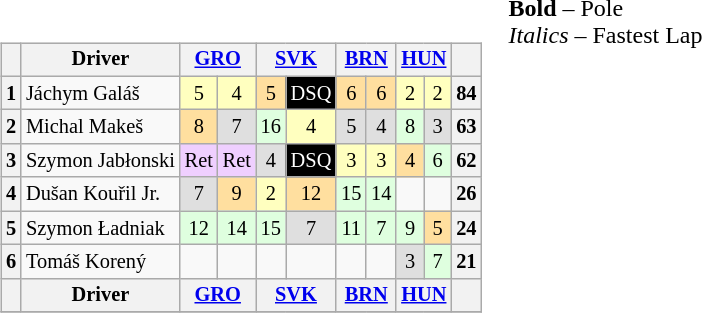<table>
<tr>
<td valign="top"><br><table class="wikitable" align="left" style="font-size: 85%; text-align: center;">
<tr>
<th valign="middle"></th>
<th valign="middle">Driver</th>
<th colspan="2"><a href='#'>GRO</a><br></th>
<th colspan="2"><a href='#'>SVK</a><br></th>
<th colspan="2"><a href='#'>BRN</a><br></th>
<th colspan="2"><a href='#'>HUN</a><br></th>
<th valign="middle">  </th>
</tr>
<tr>
<th>1</th>
<td align=left> Jáchym Galáš</td>
<td style="background:#ffffbf;">5</td>
<td style="background:#ffffbf;">4</td>
<td style="background:#ffdf9f;">5</td>
<td style="background:#000000; color:white">DSQ</td>
<td style="background:#ffdf9f;">6</td>
<td style="background:#ffdf9f;">6</td>
<td style="background:#ffffbf;">2</td>
<td style="background:#ffffbf;">2</td>
<th>84</th>
</tr>
<tr>
<th>2</th>
<td align=left> Michal Makeš</td>
<td style="background:#ffdf9f;">8</td>
<td style="background:#dfdfdf;">7</td>
<td style="background:#dfffdf;">16</td>
<td style="background:#ffffbf;">4</td>
<td style="background:#dfdfdf;">5</td>
<td style="background:#dfdfdf;">4</td>
<td style="background:#dfffdf;">8</td>
<td style="background:#dfdfdf;">3</td>
<th>63</th>
</tr>
<tr>
<th>3</th>
<td align=left> Szymon Jabłonski</td>
<td style="background:#efcfff;">Ret</td>
<td style="background:#efcfff;">Ret</td>
<td style="background:#dfdfdf;">4</td>
<td style="background:#000000; color:white">DSQ</td>
<td style="background:#ffffbf;">3</td>
<td style="background:#ffffbf;">3</td>
<td style="background:#ffdf9f;">4</td>
<td style="background:#dfffdf;">6</td>
<th>62</th>
</tr>
<tr>
<th>4</th>
<td align=left> Dušan Kouřil Jr.</td>
<td style="background:#dfdfdf;">7</td>
<td style="background:#ffdf9f;">9</td>
<td style="background:#ffffbf;">2</td>
<td style="background:#ffdf9f;">12</td>
<td style="background:#dfffdf;">15</td>
<td style="background:#dfffdf;">14</td>
<td></td>
<td></td>
<th>26</th>
</tr>
<tr>
<th>5</th>
<td align=left> Szymon Ładniak</td>
<td style="background:#dfffdf;">12</td>
<td style="background:#dfffdf;">14</td>
<td style="background:#dfffdf;">15</td>
<td style="background:#dfdfdf;">7</td>
<td style="background:#dfffdf;">11</td>
<td style="background:#dfffdf;">7</td>
<td style="background:#dfffdf;">9</td>
<td style="background:#ffdf9f;">5</td>
<th>24</th>
</tr>
<tr>
<th>6</th>
<td align=left> Tomáš Korený</td>
<td></td>
<td></td>
<td></td>
<td></td>
<td></td>
<td></td>
<td style="background:#dfdfdf;">3</td>
<td style="background:#dfffdf;">7</td>
<th>21</th>
</tr>
<tr>
<th valign="middle"></th>
<th valign="middle">Driver</th>
<th colspan="2"><a href='#'>GRO</a><br></th>
<th colspan="2"><a href='#'>SVK</a><br></th>
<th colspan="2"><a href='#'>BRN</a><br></th>
<th colspan="2"><a href='#'>HUN</a><br></th>
<th valign="middle">  </th>
</tr>
<tr>
</tr>
</table>
</td>
<td valign="top"><span><strong>Bold</strong> – Pole</span><br><span><em>Italics</em> – Fastest Lap</span></td>
</tr>
</table>
